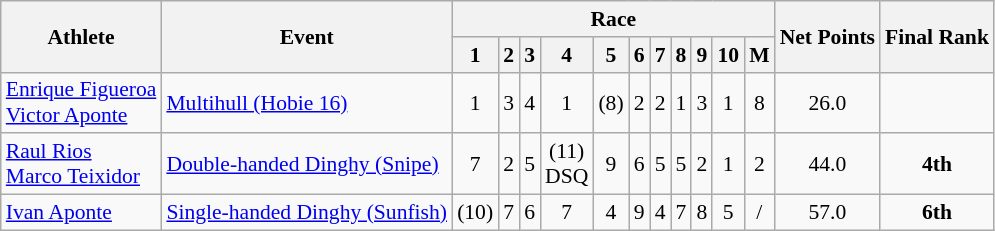<table class="wikitable" border="1" style="font-size:90%">
<tr>
<th rowspan=2>Athlete</th>
<th rowspan=2>Event</th>
<th colspan=11>Race</th>
<th rowspan=2>Net Points</th>
<th rowspan=2>Final Rank</th>
</tr>
<tr>
<th>1</th>
<th>2</th>
<th>3</th>
<th>4</th>
<th>5</th>
<th>6</th>
<th>7</th>
<th>8</th>
<th>9</th>
<th>10</th>
<th>M</th>
</tr>
<tr align=center>
<td align=left><a href='#'>Enrique Figueroa</a><br><a href='#'>Victor Aponte</a></td>
<td align=left><a href='#'>Multihull (Hobie 16)</a></td>
<td>1</td>
<td>3</td>
<td>4</td>
<td>1</td>
<td>(8)</td>
<td>2</td>
<td>2</td>
<td>1</td>
<td>3</td>
<td>1</td>
<td>8</td>
<td>26.0</td>
<td></td>
</tr>
<tr align=center>
<td align=left><a href='#'>Raul Rios</a><br><a href='#'>Marco Teixidor</a></td>
<td align=left><a href='#'>Double-handed Dinghy (Snipe)</a></td>
<td>7</td>
<td>2</td>
<td>5</td>
<td>(11)<br>DSQ</td>
<td>9</td>
<td>6</td>
<td>5</td>
<td>5</td>
<td>2</td>
<td>1</td>
<td>2</td>
<td>44.0</td>
<td><strong>4th</strong></td>
</tr>
<tr align=center>
<td align=left><a href='#'>Ivan Aponte</a></td>
<td align=left><a href='#'>Single-handed Dinghy (Sunfish)</a></td>
<td>(10)</td>
<td>7</td>
<td>6</td>
<td>7</td>
<td>4</td>
<td>9</td>
<td>4</td>
<td>7</td>
<td>8</td>
<td>5</td>
<td>/</td>
<td>57.0</td>
<td><strong>6th</strong></td>
</tr>
</table>
